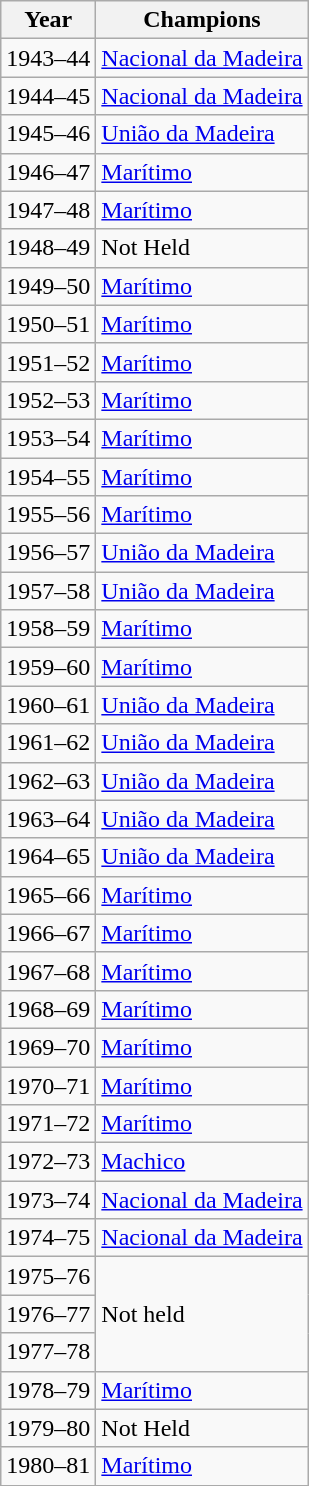<table class="wikitable" style="text-align:left">
<tr>
<th style= width="100px">Year</th>
<th style= width="400px">Champions</th>
</tr>
<tr>
<td>1943–44</td>
<td><a href='#'>Nacional da Madeira</a></td>
</tr>
<tr>
<td>1944–45</td>
<td><a href='#'>Nacional da Madeira</a></td>
</tr>
<tr>
<td>1945–46</td>
<td><a href='#'>União da Madeira</a></td>
</tr>
<tr>
<td>1946–47</td>
<td><a href='#'>Marítimo</a></td>
</tr>
<tr>
<td>1947–48</td>
<td><a href='#'>Marítimo</a></td>
</tr>
<tr>
<td>1948–49</td>
<td>Not Held</td>
</tr>
<tr>
<td>1949–50</td>
<td><a href='#'>Marítimo</a></td>
</tr>
<tr>
<td>1950–51</td>
<td><a href='#'>Marítimo</a></td>
</tr>
<tr>
<td>1951–52</td>
<td><a href='#'>Marítimo</a></td>
</tr>
<tr>
<td>1952–53</td>
<td><a href='#'>Marítimo</a></td>
</tr>
<tr>
<td>1953–54</td>
<td><a href='#'>Marítimo</a></td>
</tr>
<tr>
<td>1954–55</td>
<td><a href='#'>Marítimo</a></td>
</tr>
<tr>
<td>1955–56</td>
<td><a href='#'>Marítimo</a></td>
</tr>
<tr>
<td>1956–57</td>
<td><a href='#'>União da Madeira</a></td>
</tr>
<tr>
<td>1957–58</td>
<td><a href='#'>União da Madeira</a></td>
</tr>
<tr>
<td>1958–59</td>
<td><a href='#'>Marítimo</a></td>
</tr>
<tr>
<td>1959–60</td>
<td><a href='#'>Marítimo</a></td>
</tr>
<tr>
<td>1960–61</td>
<td><a href='#'>União da Madeira</a></td>
</tr>
<tr>
<td>1961–62</td>
<td><a href='#'>União da Madeira</a></td>
</tr>
<tr>
<td>1962–63</td>
<td><a href='#'>União da Madeira</a></td>
</tr>
<tr>
<td>1963–64</td>
<td><a href='#'>União da Madeira</a></td>
</tr>
<tr>
<td>1964–65</td>
<td><a href='#'>União da Madeira</a></td>
</tr>
<tr>
<td>1965–66</td>
<td><a href='#'>Marítimo</a></td>
</tr>
<tr>
<td>1966–67</td>
<td><a href='#'>Marítimo</a></td>
</tr>
<tr>
<td>1967–68</td>
<td><a href='#'>Marítimo</a></td>
</tr>
<tr>
<td>1968–69</td>
<td><a href='#'>Marítimo</a></td>
</tr>
<tr>
<td>1969–70</td>
<td><a href='#'>Marítimo</a></td>
</tr>
<tr>
<td>1970–71</td>
<td><a href='#'>Marítimo</a></td>
</tr>
<tr>
<td>1971–72</td>
<td><a href='#'>Marítimo</a></td>
</tr>
<tr>
<td>1972–73</td>
<td><a href='#'>Machico</a></td>
</tr>
<tr>
<td>1973–74</td>
<td><a href='#'>Nacional da Madeira</a></td>
</tr>
<tr>
<td>1974–75</td>
<td><a href='#'>Nacional da Madeira</a></td>
</tr>
<tr>
<td>1975–76</td>
<td rowspan=3>Not held</td>
</tr>
<tr>
<td>1976–77</td>
</tr>
<tr>
<td>1977–78</td>
</tr>
<tr>
<td>1978–79</td>
<td><a href='#'>Marítimo</a></td>
</tr>
<tr>
<td>1979–80</td>
<td>Not Held</td>
</tr>
<tr>
<td>1980–81</td>
<td><a href='#'>Marítimo</a></td>
</tr>
</table>
